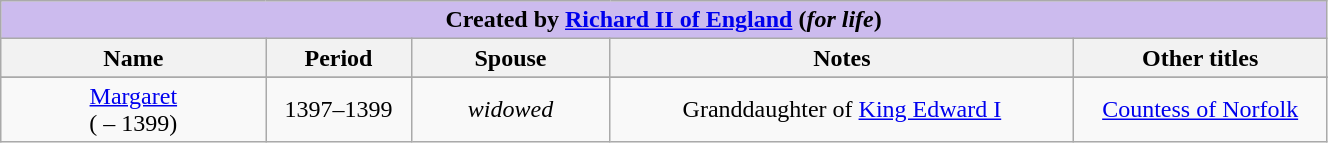<table style="text-align:center; width:70%" class="wikitable">
<tr>
<th colspan="6" style="background-color: #cbe">Created by <a href='#'>Richard II of England</a> (<em>for life</em>)</th>
</tr>
<tr>
<th style="width:20%">Name</th>
<th>Period</th>
<th style="width:15%">Spouse</th>
<th style="width:35%">Notes</th>
<th>Other titles</th>
</tr>
<tr bgcolor="#dddddd" |>
</tr>
<tr>
<td><a href='#'>Margaret</a><br>( – 1399)</td>
<td>1397–1399</td>
<td><em>widowed</em></td>
<td>Granddaughter of <a href='#'>King Edward I</a></td>
<td><a href='#'>Countess of Norfolk</a></td>
</tr>
</table>
